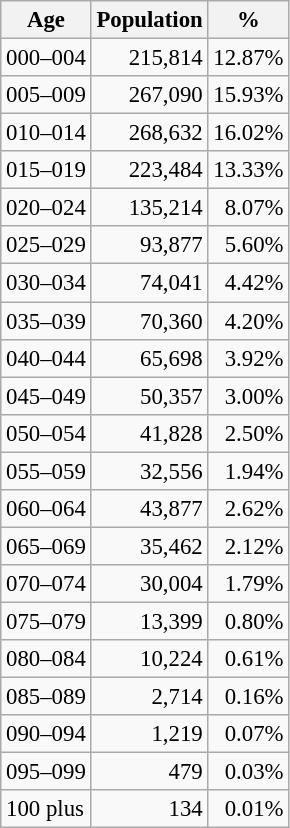<table class="wikitable" style="font-size: 95%; text-align: right">
<tr>
<th>Age</th>
<th>Population</th>
<th>%</th>
</tr>
<tr>
<td align=left>000–004</td>
<td>215,814</td>
<td>12.87%</td>
</tr>
<tr>
<td align=left>005–009</td>
<td>267,090</td>
<td>15.93%</td>
</tr>
<tr>
<td align=left>010–014</td>
<td>268,632</td>
<td>16.02%</td>
</tr>
<tr>
<td align=left>015–019</td>
<td>223,484</td>
<td>13.33%</td>
</tr>
<tr>
<td align=left>020–024</td>
<td>135,214</td>
<td>8.07%</td>
</tr>
<tr>
<td align=left>025–029</td>
<td>93,877</td>
<td>5.60%</td>
</tr>
<tr>
<td align=left>030–034</td>
<td>74,041</td>
<td>4.42%</td>
</tr>
<tr>
<td align=left>035–039</td>
<td>70,360</td>
<td>4.20%</td>
</tr>
<tr>
<td align=left>040–044</td>
<td>65,698</td>
<td>3.92%</td>
</tr>
<tr>
<td align=left>045–049</td>
<td>50,357</td>
<td>3.00%</td>
</tr>
<tr>
<td align=left>050–054</td>
<td>41,828</td>
<td>2.50%</td>
</tr>
<tr>
<td align=left>055–059</td>
<td>32,556</td>
<td>1.94%</td>
</tr>
<tr>
<td align=left>060–064</td>
<td>43,877</td>
<td>2.62%</td>
</tr>
<tr>
<td align=left>065–069</td>
<td>35,462</td>
<td>2.12%</td>
</tr>
<tr>
<td align=left>070–074</td>
<td>30,004</td>
<td>1.79%</td>
</tr>
<tr>
<td align=left>075–079</td>
<td>13,399</td>
<td>0.80%</td>
</tr>
<tr>
<td align=left>080–084</td>
<td>10,224</td>
<td>0.61%</td>
</tr>
<tr>
<td align=left>085–089</td>
<td>2,714</td>
<td>0.16%</td>
</tr>
<tr>
<td align=left>090–094</td>
<td>1,219</td>
<td>0.07%</td>
</tr>
<tr>
<td align=left>095–099</td>
<td>479</td>
<td>0.03%</td>
</tr>
<tr>
<td align=left>100 plus</td>
<td>134</td>
<td>0.01%</td>
</tr>
</table>
